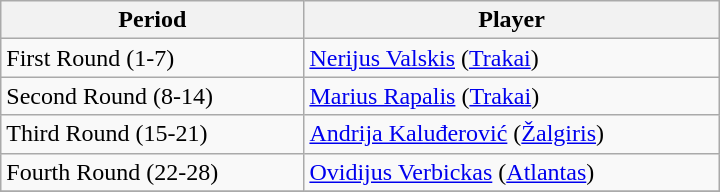<table class="wikitable" style="width: 30em;">
<tr style="text-align:center;">
<th>Period</th>
<th>Player</th>
</tr>
<tr>
<td>First Round (1-7)</td>
<td><a href='#'>Nerijus Valskis</a> (<a href='#'>Trakai</a>)</td>
</tr>
<tr>
<td>Second Round (8-14)</td>
<td><a href='#'>Marius Rapalis</a> (<a href='#'>Trakai</a>)</td>
</tr>
<tr>
<td>Third Round (15-21)</td>
<td><a href='#'>Andrija Kaluđerović</a> (<a href='#'>Žalgiris</a>)</td>
</tr>
<tr>
<td>Fourth Round (22-28)</td>
<td><a href='#'>Ovidijus Verbickas</a> (<a href='#'>Atlantas</a>)</td>
</tr>
<tr>
</tr>
</table>
